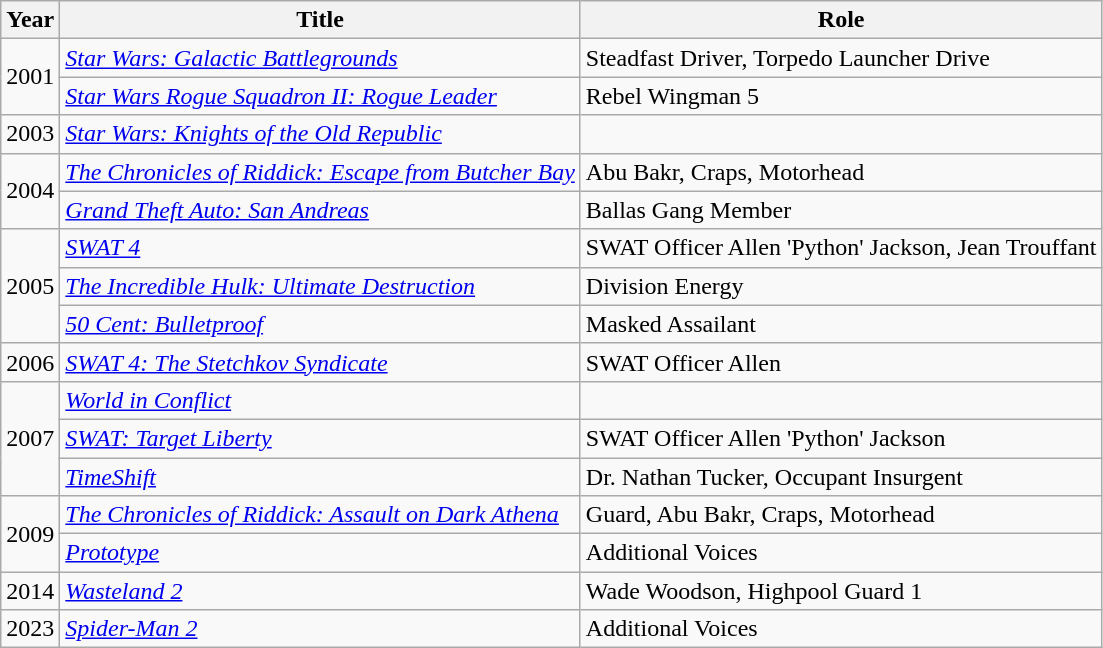<table class="wikitable">
<tr>
<th>Year</th>
<th>Title</th>
<th>Role</th>
</tr>
<tr>
<td rowspan="2">2001</td>
<td><em><a href='#'>Star Wars: Galactic Battlegrounds</a></em></td>
<td>Steadfast Driver, Torpedo Launcher Drive</td>
</tr>
<tr>
<td><em><a href='#'>Star Wars Rogue Squadron II: Rogue Leader</a></em></td>
<td>Rebel Wingman 5</td>
</tr>
<tr>
<td>2003</td>
<td><em><a href='#'>Star Wars: Knights of the Old Republic</a></em></td>
<td></td>
</tr>
<tr>
<td rowspan="2">2004</td>
<td><em><a href='#'>The Chronicles of Riddick: Escape from Butcher Bay</a></em></td>
<td>Abu Bakr, Craps, Motorhead</td>
</tr>
<tr>
<td><em><a href='#'>Grand Theft Auto: San Andreas</a></em></td>
<td>Ballas Gang Member</td>
</tr>
<tr>
<td rowspan="3">2005</td>
<td><em><a href='#'>SWAT 4 </a></em></td>
<td>SWAT Officer Allen 'Python' Jackson, Jean Trouffant</td>
</tr>
<tr>
<td><em><a href='#'>The Incredible Hulk: Ultimate Destruction</a></em></td>
<td>Division Energy</td>
</tr>
<tr>
<td><em><a href='#'>50 Cent: Bulletproof</a></em></td>
<td>Masked Assailant</td>
</tr>
<tr>
<td>2006</td>
<td><em><a href='#'>SWAT 4: The Stetchkov Syndicate</a></em></td>
<td>SWAT Officer Allen</td>
</tr>
<tr>
<td rowspan="3">2007</td>
<td><em><a href='#'>World in Conflict</a></em></td>
<td></td>
</tr>
<tr>
<td><em><a href='#'>SWAT: Target Liberty</a></em></td>
<td>SWAT Officer Allen 'Python' Jackson</td>
</tr>
<tr>
<td><em><a href='#'>TimeShift</a></em></td>
<td>Dr. Nathan Tucker, Occupant Insurgent</td>
</tr>
<tr>
<td rowspan="2">2009</td>
<td><em><a href='#'>The Chronicles of Riddick: Assault on Dark Athena</a></em></td>
<td>Guard, Abu Bakr, Craps, Motorhead</td>
</tr>
<tr>
<td><em><a href='#'>Prototype</a></em></td>
<td>Additional Voices</td>
</tr>
<tr>
<td>2014</td>
<td><em><a href='#'>Wasteland 2</a></em></td>
<td>Wade Woodson, Highpool Guard 1</td>
</tr>
<tr>
<td>2023</td>
<td><em><a href='#'>Spider-Man 2</a></em></td>
<td>Additional Voices</td>
</tr>
</table>
